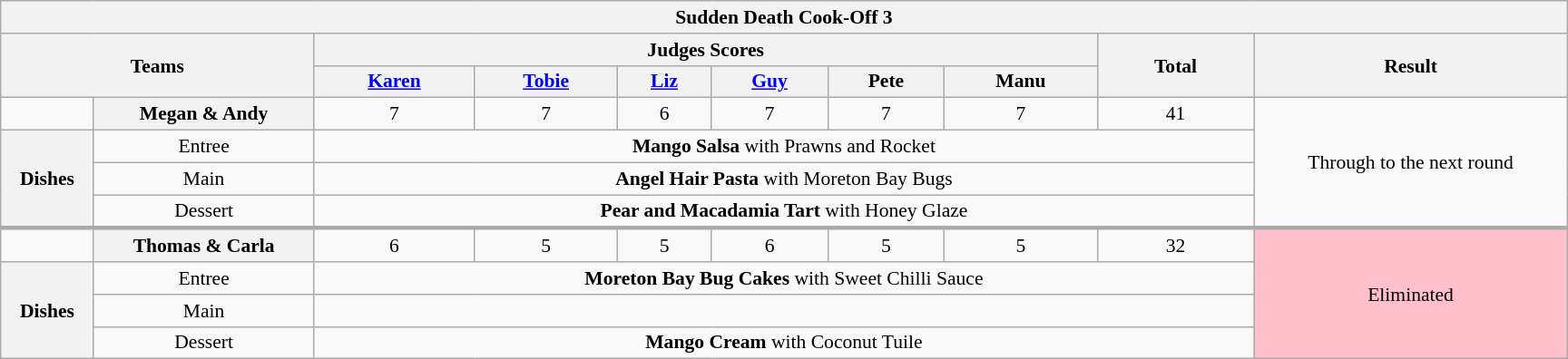<table class="wikitable plainrowheaders" style="text-align:center; font-size:90%; width:80em; margin:auto;">
<tr>
<th colspan="10" >Sudden Death Cook-Off 3</th>
</tr>
<tr>
<th rowspan=2 style="width:20%;" colspan=2>Teams</th>
<th colspan=6 style="width:50%;">Judges Scores</th>
<th rowspan=2 style="width:10%;">Total<br></th>
<th rowspan=2 style="width:20%;">Result</th>
</tr>
<tr>
<th><a href='#'>Karen</a></th>
<th><a href='#'>Tobie</a></th>
<th><a href='#'>Liz</a></th>
<th><a href='#'>Guy</a></th>
<th>Pete</th>
<th>Manu</th>
</tr>
<tr>
<td></td>
<th>Megan & Andy</th>
<td>7</td>
<td>7</td>
<td>6</td>
<td>7</td>
<td>7</td>
<td>7</td>
<td>41</td>
<td rowspan=4>Through to the next round</td>
</tr>
<tr>
<th rowspan=3>Dishes</th>
<td>Entree</td>
<td colspan="7"><strong>Mango Salsa</strong> with Prawns and Rocket</td>
</tr>
<tr>
<td>Main</td>
<td colspan="7"><strong>Angel Hair Pasta</strong> with Moreton Bay Bugs</td>
</tr>
<tr>
<td>Dessert</td>
<td colspan="7"><strong>Pear and Macadamia Tart</strong> with Honey Glaze</td>
</tr>
<tr style="border-top:3px solid #aaa;">
<td></td>
<th>Thomas & Carla</th>
<td>6</td>
<td>5</td>
<td>5</td>
<td>6</td>
<td>5</td>
<td>5</td>
<td>32</td>
<td rowspan=4 bgcolor=pink>Eliminated</td>
</tr>
<tr>
<th rowspan=3>Dishes</th>
<td>Entree</td>
<td colspan="7"><strong>Moreton Bay Bug Cakes</strong> with Sweet Chilli Sauce</td>
</tr>
<tr>
<td>Main</td>
<td colspan="7"></td>
</tr>
<tr>
<td>Dessert</td>
<td colspan="7"><strong>Mango Cream</strong> with Coconut Tuile</td>
</tr>
</table>
